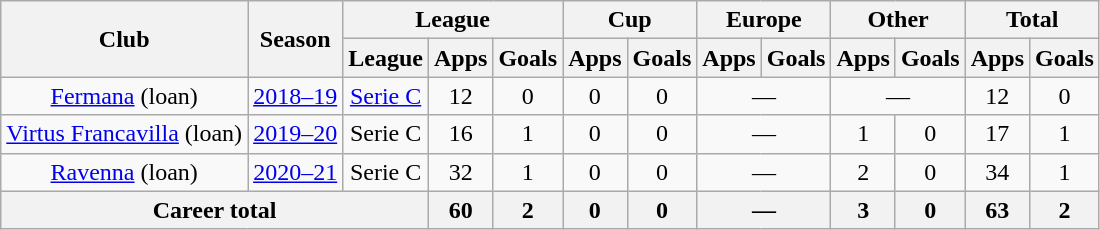<table class="wikitable" style="text-align: center;">
<tr>
<th rowspan="2">Club</th>
<th rowspan="2">Season</th>
<th colspan="3">League</th>
<th colspan="2">Cup</th>
<th colspan="2">Europe</th>
<th colspan="2">Other</th>
<th colspan="2">Total</th>
</tr>
<tr>
<th>League</th>
<th>Apps</th>
<th>Goals</th>
<th>Apps</th>
<th>Goals</th>
<th>Apps</th>
<th>Goals</th>
<th>Apps</th>
<th>Goals</th>
<th>Apps</th>
<th>Goals</th>
</tr>
<tr>
<td><a href='#'>Fermana</a> (loan)</td>
<td><a href='#'>2018–19</a></td>
<td><a href='#'>Serie C</a></td>
<td>12</td>
<td>0</td>
<td>0</td>
<td>0</td>
<td colspan="2">—</td>
<td colspan="2">—</td>
<td>12</td>
<td>0</td>
</tr>
<tr>
<td><a href='#'>Virtus Francavilla</a> (loan)</td>
<td><a href='#'>2019–20</a></td>
<td>Serie C</td>
<td>16</td>
<td>1</td>
<td>0</td>
<td>0</td>
<td colspan="2">—</td>
<td>1</td>
<td>0</td>
<td>17</td>
<td>1</td>
</tr>
<tr>
<td><a href='#'>Ravenna</a> (loan)</td>
<td><a href='#'>2020–21</a></td>
<td>Serie C</td>
<td>32</td>
<td>1</td>
<td>0</td>
<td>0</td>
<td colspan="2">—</td>
<td>2</td>
<td>0</td>
<td>34</td>
<td>1</td>
</tr>
<tr>
<th colspan="3">Career total</th>
<th>60</th>
<th>2</th>
<th>0</th>
<th>0</th>
<th colspan="2">—</th>
<th>3</th>
<th>0</th>
<th>63</th>
<th>2</th>
</tr>
</table>
